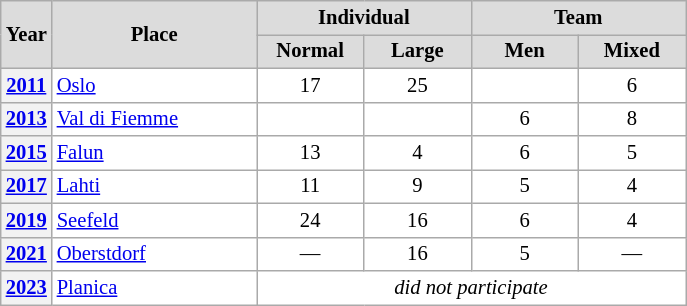<table class="wikitable plainrowheaders" style="background:#fff; font-size:86%; line-height:16px; border:gray solid 1px; border-collapse:collapse;">
<tr style="background:#ccc; text-align:center;">
<th scope="col" rowspan="2" style="background:#dcdcdc; width:25px;">Year</th>
<th scope="col" rowspan="2" style="background:#dcdcdc; width:130px;">Place</th>
<th scope="col" colspan="2" style="background:#dcdcdc; width:130px;">Individual</th>
<th scope="col" colspan="2" style="background:#dcdcdc; width:130px;">Team</th>
</tr>
<tr>
<th scope="col" style="background:#dcdcdc; width:65px;">Normal</th>
<th scope="col" style="background:#dcdcdc; width:65px;">Large</th>
<th scope="col" style="background:#dcdcdc; width:65px;">Men</th>
<th scope="col" style="background:#dcdcdc; width:65px;">Mixed</th>
</tr>
<tr>
<th scope=row align=center><a href='#'>2011</a></th>
<td> <a href='#'>Oslo</a></td>
<td align=center>17</td>
<td align=center>25</td>
<td style="text-align:center"></td>
<td align=center>6</td>
</tr>
<tr>
<th scope=row align=center><a href='#'>2013</a></th>
<td> <a href='#'>Val di Fiemme</a></td>
<td style="text-align:center"></td>
<td align=center style="text-align:center"></td>
<td align=center>6</td>
<td align=center>8</td>
</tr>
<tr>
<th scope=row align=center><a href='#'>2015</a></th>
<td> <a href='#'>Falun</a></td>
<td align=center>13</td>
<td align=center>4</td>
<td align=center>6</td>
<td align=center>5</td>
</tr>
<tr>
<th scope=row align=center><a href='#'>2017</a></th>
<td> <a href='#'>Lahti</a></td>
<td align=center>11</td>
<td align=center>9</td>
<td align=center>5</td>
<td align=center>4</td>
</tr>
<tr>
<th scope=row align=center><a href='#'>2019</a></th>
<td> <a href='#'>Seefeld</a></td>
<td align=center>24</td>
<td align=center>16</td>
<td align=center>6</td>
<td align=center>4</td>
</tr>
<tr>
<th scope=row align=center><a href='#'>2021</a></th>
<td> <a href='#'>Oberstdorf</a></td>
<td align=center>—</td>
<td align=center>16</td>
<td align=center>5</td>
<td align=center>—</td>
</tr>
<tr>
<th scope=row align=center><a href='#'>2023</a></th>
<td> <a href='#'>Planica</a></td>
<td align=center colspan=4><em>did not participate</em></td>
</tr>
</table>
